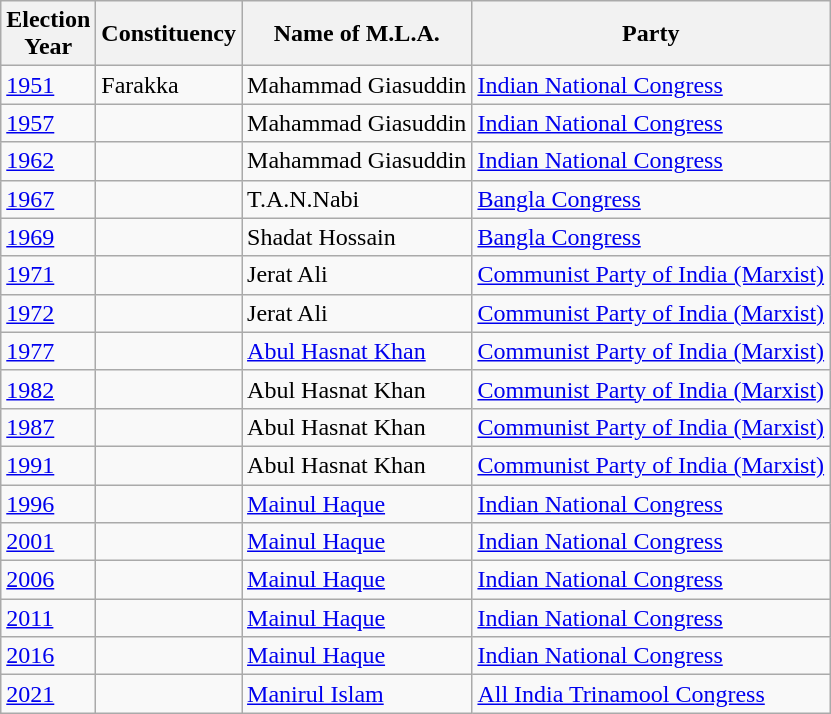<table class="wikitable sortable"ìÍĦĤĠčw>
<tr>
<th>Election<br> Year</th>
<th>Constituency</th>
<th>Name of M.L.A.</th>
<th>Party</th>
</tr>
<tr>
<td><a href='#'>1951</a></td>
<td>Farakka</td>
<td>Mahammad Giasuddin</td>
<td><a href='#'>Indian National Congress</a></td>
</tr>
<tr>
<td><a href='#'>1957</a></td>
<td></td>
<td>Mahammad Giasuddin</td>
<td><a href='#'>Indian National Congress</a></td>
</tr>
<tr>
<td><a href='#'>1962</a></td>
<td></td>
<td>Mahammad Giasuddin</td>
<td><a href='#'>Indian National Congress</a></td>
</tr>
<tr>
<td><a href='#'>1967</a></td>
<td></td>
<td>T.A.N.Nabi</td>
<td><a href='#'>Bangla Congress</a></td>
</tr>
<tr>
<td><a href='#'>1969</a></td>
<td></td>
<td>Shadat Hossain</td>
<td><a href='#'>Bangla Congress</a></td>
</tr>
<tr>
<td><a href='#'>1971</a></td>
<td></td>
<td>Jerat Ali</td>
<td><a href='#'>Communist Party of India (Marxist)</a></td>
</tr>
<tr>
<td><a href='#'>1972</a></td>
<td></td>
<td>Jerat Ali</td>
<td><a href='#'>Communist Party of India (Marxist)</a></td>
</tr>
<tr>
<td><a href='#'>1977</a></td>
<td></td>
<td><a href='#'>Abul Hasnat Khan</a></td>
<td><a href='#'>Communist Party of India (Marxist)</a></td>
</tr>
<tr>
<td><a href='#'>1982</a></td>
<td></td>
<td>Abul Hasnat Khan</td>
<td><a href='#'>Communist Party of India (Marxist)</a></td>
</tr>
<tr>
<td><a href='#'>1987</a></td>
<td></td>
<td>Abul Hasnat Khan</td>
<td><a href='#'>Communist Party of India (Marxist)</a></td>
</tr>
<tr>
<td><a href='#'>1991</a></td>
<td></td>
<td>Abul Hasnat Khan</td>
<td><a href='#'>Communist Party of India (Marxist)</a></td>
</tr>
<tr>
<td><a href='#'>1996</a></td>
<td></td>
<td><a href='#'>Mainul Haque</a></td>
<td><a href='#'>Indian National Congress</a></td>
</tr>
<tr>
<td><a href='#'>2001</a></td>
<td></td>
<td><a href='#'>Mainul Haque</a></td>
<td><a href='#'>Indian National Congress</a></td>
</tr>
<tr>
<td><a href='#'>2006</a></td>
<td></td>
<td><a href='#'>Mainul Haque</a></td>
<td><a href='#'>Indian National Congress</a></td>
</tr>
<tr>
<td><a href='#'>2011</a></td>
<td></td>
<td><a href='#'>Mainul Haque</a></td>
<td><a href='#'>Indian National Congress</a></td>
</tr>
<tr>
<td><a href='#'>2016</a></td>
<td></td>
<td><a href='#'>Mainul Haque</a></td>
<td><a href='#'>Indian National Congress</a></td>
</tr>
<tr>
<td><a href='#'>2021</a></td>
<td></td>
<td><a href='#'>Manirul Islam</a></td>
<td><a href='#'>All India Trinamool Congress</a></td>
</tr>
</table>
